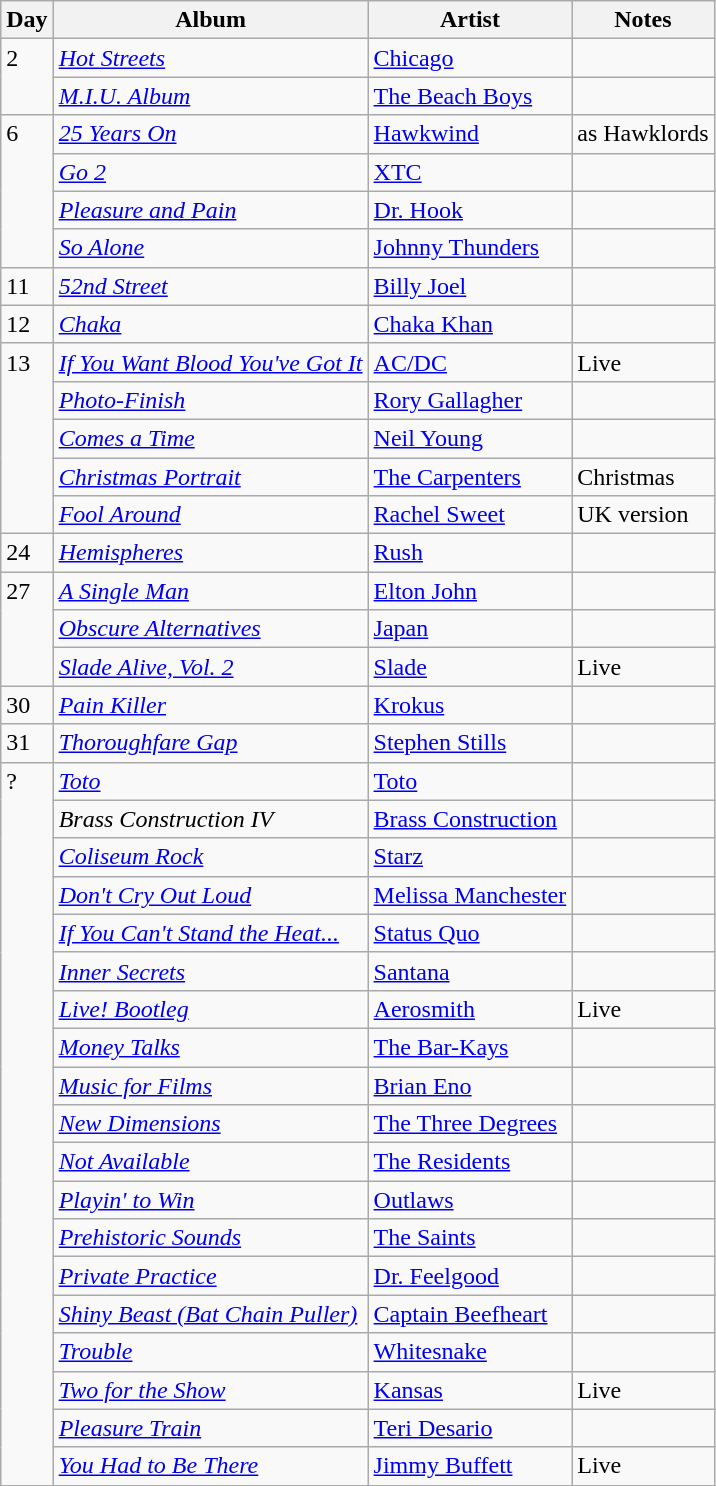<table class="wikitable">
<tr>
<th>Day</th>
<th>Album</th>
<th>Artist</th>
<th>Notes</th>
</tr>
<tr>
<td rowspan="2" valign="top">2</td>
<td><em><a href='#'>Hot Streets</a></em></td>
<td><a href='#'>Chicago</a></td>
<td></td>
</tr>
<tr>
<td><em><a href='#'>M.I.U. Album</a></em></td>
<td><a href='#'>The Beach Boys</a></td>
<td></td>
</tr>
<tr>
<td rowspan="4" valign="top">6</td>
<td><em><a href='#'>25 Years On</a></em></td>
<td><a href='#'>Hawkwind</a></td>
<td>as Hawklords</td>
</tr>
<tr>
<td><em><a href='#'>Go 2</a></em></td>
<td><a href='#'>XTC</a></td>
<td></td>
</tr>
<tr>
<td><em><a href='#'>Pleasure and Pain</a></em></td>
<td><a href='#'>Dr. Hook</a></td>
<td></td>
</tr>
<tr>
<td><em><a href='#'>So Alone</a></em></td>
<td><a href='#'>Johnny Thunders</a></td>
<td></td>
</tr>
<tr>
<td valign="top">11</td>
<td><em><a href='#'>52nd Street</a></em></td>
<td><a href='#'>Billy Joel</a></td>
<td></td>
</tr>
<tr>
<td valign="top">12</td>
<td><em><a href='#'>Chaka</a></em></td>
<td><a href='#'>Chaka Khan</a></td>
<td></td>
</tr>
<tr>
<td rowspan="5" valign="top">13</td>
<td><em><a href='#'>If You Want Blood You've Got It</a></em></td>
<td><a href='#'>AC/DC</a></td>
<td>Live</td>
</tr>
<tr>
<td><em><a href='#'>Photo-Finish</a></em></td>
<td><a href='#'>Rory Gallagher</a></td>
<td></td>
</tr>
<tr>
<td><em><a href='#'>Comes a Time</a></em></td>
<td><a href='#'>Neil Young</a></td>
<td></td>
</tr>
<tr>
<td><em><a href='#'>Christmas Portrait</a></em></td>
<td><a href='#'>The Carpenters</a></td>
<td>Christmas</td>
</tr>
<tr>
<td><em><a href='#'>Fool Around</a></em></td>
<td><a href='#'>Rachel Sweet</a></td>
<td>UK version</td>
</tr>
<tr>
<td valign="top">24</td>
<td><em><a href='#'>Hemispheres</a></em></td>
<td><a href='#'>Rush</a></td>
<td></td>
</tr>
<tr>
<td rowspan="3" valign="top">27</td>
<td><em><a href='#'>A Single Man</a></em></td>
<td><a href='#'>Elton John</a></td>
<td></td>
</tr>
<tr>
<td><em><a href='#'>Obscure Alternatives</a></em></td>
<td><a href='#'>Japan</a></td>
<td></td>
</tr>
<tr>
<td><em><a href='#'>Slade Alive, Vol. 2</a></em></td>
<td><a href='#'>Slade</a></td>
<td>Live</td>
</tr>
<tr>
<td valign="top">30</td>
<td><em><a href='#'>Pain Killer</a></em></td>
<td><a href='#'>Krokus</a></td>
<td></td>
</tr>
<tr>
<td valign="top">31</td>
<td><em><a href='#'>Thoroughfare Gap</a></em></td>
<td><a href='#'>Stephen Stills</a></td>
<td></td>
</tr>
<tr>
<td rowspan="19" valign="top">?</td>
<td><em><a href='#'>Toto</a></em></td>
<td><a href='#'>Toto</a></td>
<td></td>
</tr>
<tr>
<td><em>Brass Construction IV</em></td>
<td><a href='#'>Brass Construction</a></td>
<td></td>
</tr>
<tr>
<td><em><a href='#'>Coliseum Rock</a></em></td>
<td><a href='#'>Starz</a></td>
<td></td>
</tr>
<tr>
<td><em><a href='#'>Don't Cry Out Loud</a></em></td>
<td><a href='#'>Melissa Manchester</a></td>
<td></td>
</tr>
<tr>
<td><em><a href='#'>If You Can't Stand the Heat...</a></em></td>
<td><a href='#'>Status Quo</a></td>
<td></td>
</tr>
<tr>
<td><em><a href='#'>Inner Secrets</a></em></td>
<td><a href='#'>Santana</a></td>
<td></td>
</tr>
<tr>
<td><em><a href='#'>Live! Bootleg</a></em></td>
<td><a href='#'>Aerosmith</a></td>
<td>Live</td>
</tr>
<tr>
<td><em><a href='#'>Money Talks</a></em></td>
<td><a href='#'>The Bar-Kays</a></td>
<td></td>
</tr>
<tr>
<td><em><a href='#'>Music for Films</a></em></td>
<td><a href='#'>Brian Eno</a></td>
<td></td>
</tr>
<tr>
<td><em><a href='#'>New Dimensions</a></em></td>
<td><a href='#'>The Three Degrees</a></td>
<td></td>
</tr>
<tr>
<td><em><a href='#'>Not Available</a></em></td>
<td><a href='#'>The Residents</a></td>
<td></td>
</tr>
<tr>
<td><em><a href='#'>Playin' to Win</a></em></td>
<td><a href='#'>Outlaws</a></td>
<td></td>
</tr>
<tr>
<td><em><a href='#'>Prehistoric Sounds</a></em></td>
<td><a href='#'>The Saints</a></td>
<td></td>
</tr>
<tr>
<td><em><a href='#'>Private Practice</a></em></td>
<td><a href='#'>Dr. Feelgood</a></td>
<td></td>
</tr>
<tr>
<td><em><a href='#'>Shiny Beast (Bat Chain Puller)</a></em></td>
<td><a href='#'>Captain Beefheart</a></td>
<td></td>
</tr>
<tr>
<td><em><a href='#'>Trouble</a></em></td>
<td><a href='#'>Whitesnake</a></td>
<td></td>
</tr>
<tr>
<td><em><a href='#'>Two for the Show</a></em></td>
<td><a href='#'>Kansas</a></td>
<td>Live</td>
</tr>
<tr>
<td><em><a href='#'>Pleasure Train</a></em></td>
<td><a href='#'>Teri Desario</a></td>
<td></td>
</tr>
<tr>
<td><em><a href='#'>You Had to Be There</a></em></td>
<td><a href='#'>Jimmy Buffett</a></td>
<td>Live</td>
</tr>
</table>
